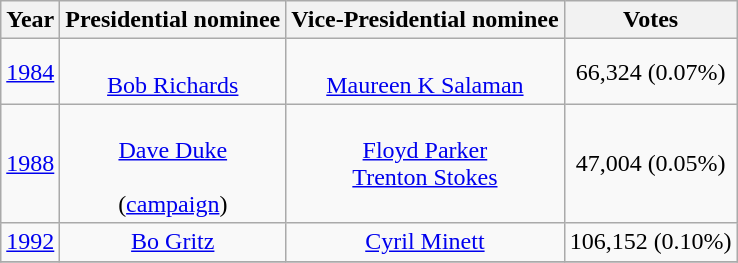<table class="wikitable" style="text-align:center">
<tr>
<th>Year</th>
<th>Presidential nominee</th>
<th>Vice-Presidential nominee</th>
<th>Votes</th>
</tr>
<tr>
<td><a href='#'>1984</a></td>
<td><br><a href='#'>Bob Richards</a></td>
<td><br><a href='#'>Maureen K Salaman</a></td>
<td>66,324 (0.07%)</td>
</tr>
<tr>
<td><a href='#'>1988</a></td>
<td><br><a href='#'>Dave Duke</a><br><br>(<a href='#'>campaign</a>)</td>
<td><a href='#'>Floyd Parker</a> <br> <a href='#'>Trenton Stokes</a></td>
<td>47,004 (0.05%)</td>
</tr>
<tr>
<td><a href='#'>1992</a></td>
<td><a href='#'>Bo Gritz</a></td>
<td><a href='#'>Cyril Minett</a></td>
<td>106,152 (0.10%)</td>
</tr>
<tr>
</tr>
</table>
